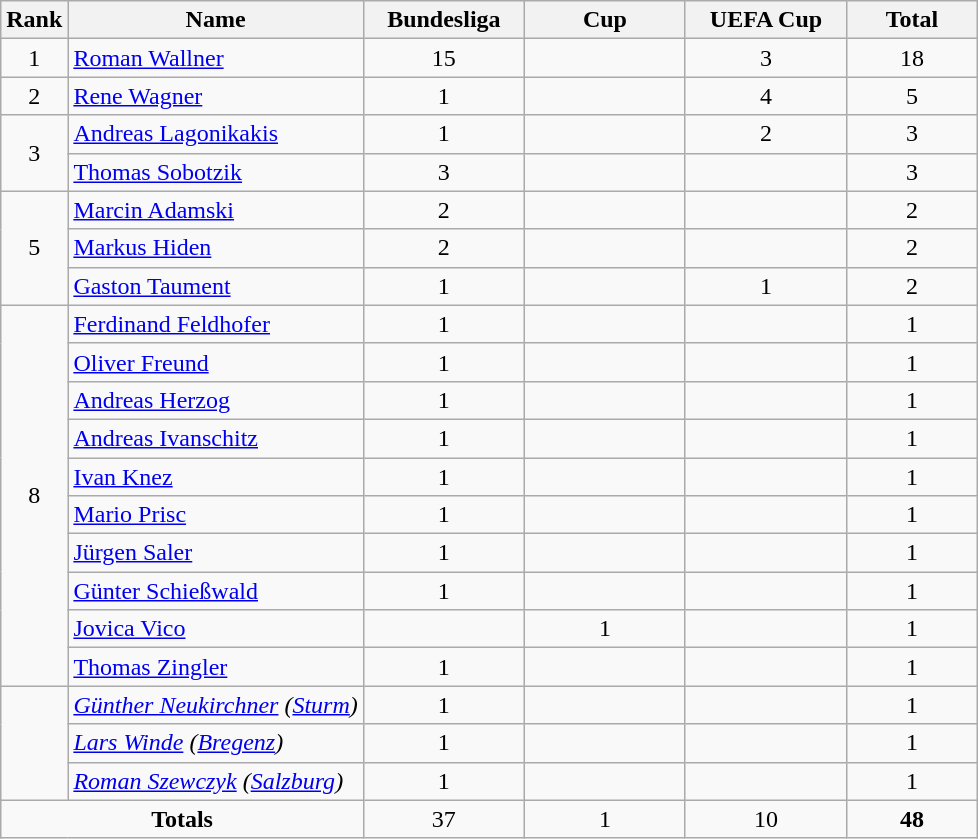<table class="wikitable" style="text-align: center;">
<tr>
<th>Rank</th>
<th>Name</th>
<th width=100>Bundesliga</th>
<th width=100>Cup</th>
<th width=100>UEFA Cup</th>
<th width=80><strong>Total</strong></th>
</tr>
<tr>
<td>1</td>
<td align="left"> <a href='#'>Roman Wallner</a></td>
<td>15</td>
<td></td>
<td>3</td>
<td>18</td>
</tr>
<tr>
<td>2</td>
<td align="left"> <a href='#'>Rene Wagner</a></td>
<td>1</td>
<td></td>
<td>4</td>
<td>5</td>
</tr>
<tr>
<td rowspan="2">3</td>
<td align="left"> <a href='#'>Andreas Lagonikakis</a></td>
<td>1</td>
<td></td>
<td>2</td>
<td>3</td>
</tr>
<tr>
<td align="left"> <a href='#'>Thomas Sobotzik</a></td>
<td>3</td>
<td></td>
<td></td>
<td>3</td>
</tr>
<tr>
<td rowspan="3">5</td>
<td align="left"> <a href='#'>Marcin Adamski</a></td>
<td>2</td>
<td></td>
<td></td>
<td>2</td>
</tr>
<tr>
<td align="left"> <a href='#'>Markus Hiden</a></td>
<td>2</td>
<td></td>
<td></td>
<td>2</td>
</tr>
<tr>
<td align="left"> <a href='#'>Gaston Taument</a></td>
<td>1</td>
<td></td>
<td>1</td>
<td>2</td>
</tr>
<tr>
<td rowspan="10">8</td>
<td align="left"> <a href='#'>Ferdinand Feldhofer</a></td>
<td>1</td>
<td></td>
<td></td>
<td>1</td>
</tr>
<tr>
<td align="left"> <a href='#'>Oliver Freund</a></td>
<td>1</td>
<td></td>
<td></td>
<td>1</td>
</tr>
<tr>
<td align="left"> <a href='#'>Andreas Herzog</a></td>
<td>1</td>
<td></td>
<td></td>
<td>1</td>
</tr>
<tr>
<td align="left"> <a href='#'>Andreas Ivanschitz</a></td>
<td>1</td>
<td></td>
<td></td>
<td>1</td>
</tr>
<tr>
<td align="left"> <a href='#'>Ivan Knez</a></td>
<td>1</td>
<td></td>
<td></td>
<td>1</td>
</tr>
<tr>
<td align="left"> <a href='#'>Mario Prisc</a></td>
<td>1</td>
<td></td>
<td></td>
<td>1</td>
</tr>
<tr>
<td align="left"> <a href='#'>Jürgen Saler</a></td>
<td>1</td>
<td></td>
<td></td>
<td>1</td>
</tr>
<tr>
<td align="left"> <a href='#'>Günter Schießwald</a></td>
<td>1</td>
<td></td>
<td></td>
<td>1</td>
</tr>
<tr>
<td align="left"> <a href='#'>Jovica Vico</a></td>
<td></td>
<td>1</td>
<td></td>
<td>1</td>
</tr>
<tr>
<td align="left"> <a href='#'>Thomas Zingler</a></td>
<td>1</td>
<td></td>
<td></td>
<td>1</td>
</tr>
<tr>
<td rowspan="3"></td>
<td align="left"> <em><a href='#'>Günther Neukirchner</a> (<a href='#'>Sturm</a>)</em></td>
<td>1</td>
<td></td>
<td></td>
<td>1</td>
</tr>
<tr>
<td align="left"> <em><a href='#'>Lars Winde</a> (<a href='#'>Bregenz</a>)</em></td>
<td>1</td>
<td></td>
<td></td>
<td>1</td>
</tr>
<tr>
<td align="left"> <em><a href='#'>Roman Szewczyk</a> (<a href='#'>Salzburg</a>)</em></td>
<td>1</td>
<td></td>
<td></td>
<td>1</td>
</tr>
<tr>
<td colspan="2"><strong>Totals</strong></td>
<td>37</td>
<td>1</td>
<td>10</td>
<td><strong>48</strong></td>
</tr>
</table>
